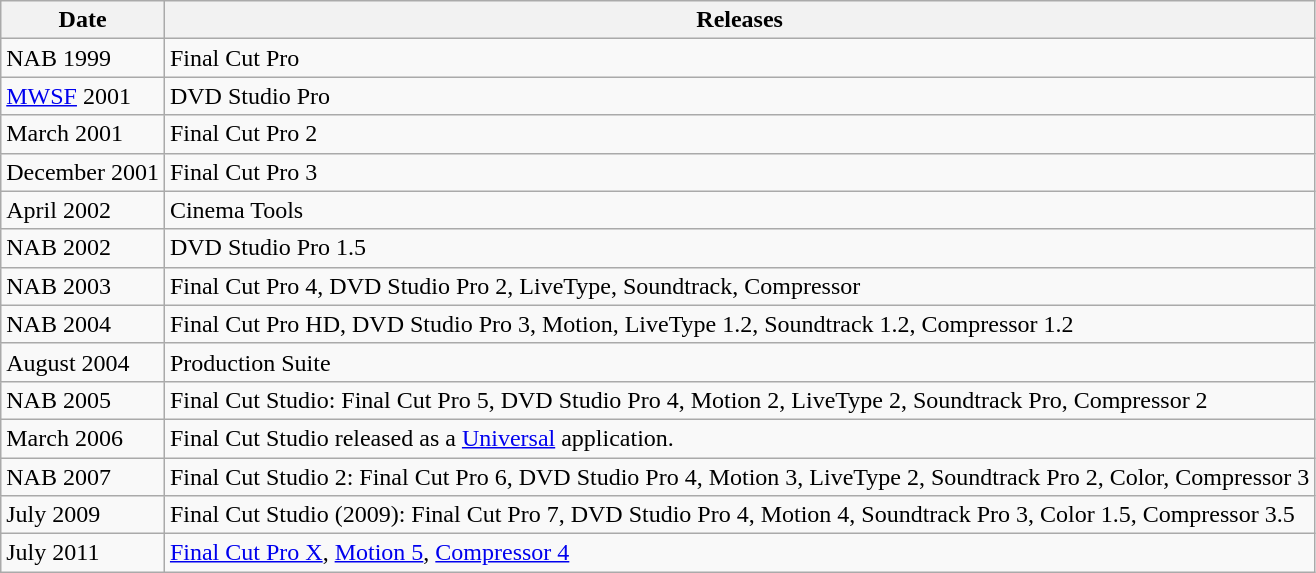<table class="wikitable">
<tr>
<th>Date</th>
<th>Releases</th>
</tr>
<tr>
<td>NAB 1999</td>
<td>Final Cut Pro</td>
</tr>
<tr>
<td><a href='#'>MWSF</a> 2001</td>
<td>DVD Studio Pro</td>
</tr>
<tr>
<td>March 2001</td>
<td>Final Cut Pro 2 </td>
</tr>
<tr>
<td>December 2001</td>
<td>Final Cut Pro 3 </td>
</tr>
<tr>
<td>April 2002</td>
<td>Cinema Tools </td>
</tr>
<tr>
<td>NAB 2002</td>
<td>DVD Studio Pro 1.5 </td>
</tr>
<tr>
<td>NAB 2003</td>
<td>Final Cut Pro 4, DVD Studio Pro 2, LiveType, Soundtrack, Compressor</td>
</tr>
<tr>
<td>NAB 2004</td>
<td>Final Cut Pro HD, DVD Studio Pro 3, Motion, LiveType 1.2, Soundtrack 1.2, Compressor 1.2</td>
</tr>
<tr>
<td>August 2004</td>
<td>Production Suite </td>
</tr>
<tr>
<td>NAB 2005</td>
<td>Final Cut Studio: Final Cut Pro 5, DVD Studio Pro 4, Motion 2, LiveType 2, Soundtrack Pro, Compressor 2</td>
</tr>
<tr>
<td>March 2006</td>
<td>Final Cut Studio released as a <a href='#'>Universal</a> application.</td>
</tr>
<tr>
<td>NAB 2007</td>
<td>Final Cut Studio 2: Final Cut Pro 6, DVD Studio Pro 4, Motion 3, LiveType 2, Soundtrack Pro 2, Color, Compressor 3</td>
</tr>
<tr>
<td>July 2009</td>
<td>Final Cut Studio (2009): Final Cut Pro 7, DVD Studio Pro 4, Motion 4, Soundtrack Pro 3, Color 1.5, Compressor 3.5</td>
</tr>
<tr>
<td>July 2011</td>
<td><a href='#'>Final Cut Pro X</a>, <a href='#'>Motion 5</a>, <a href='#'>Compressor 4</a></td>
</tr>
</table>
